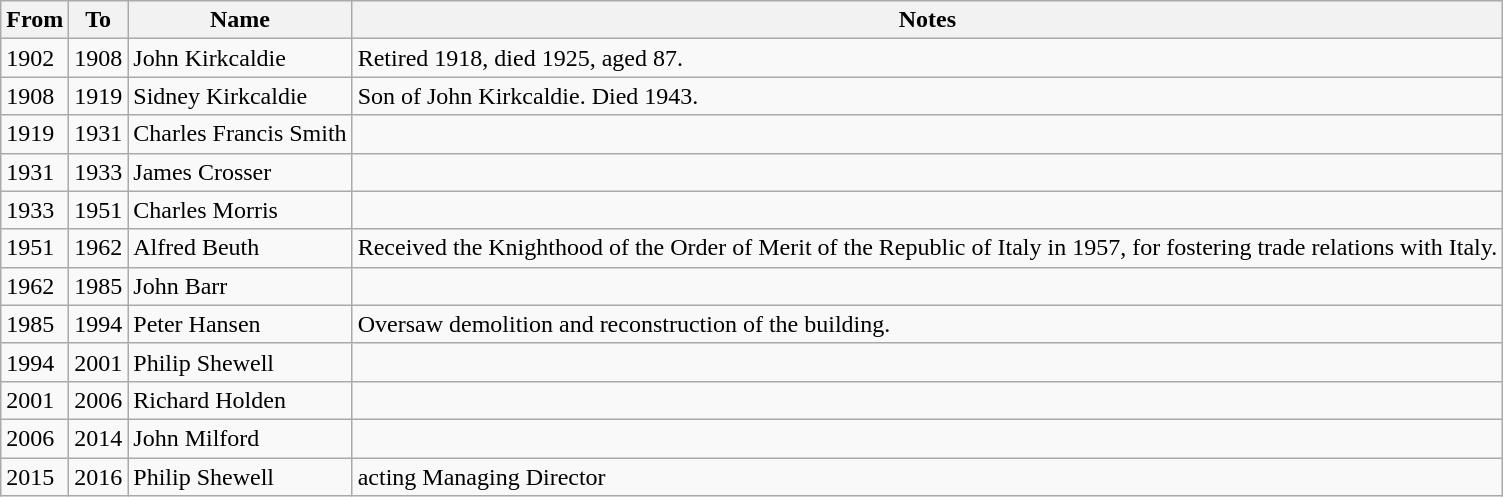<table class="wikitable">
<tr>
<th>From</th>
<th>To</th>
<th>Name</th>
<th>Notes</th>
</tr>
<tr>
<td>1902</td>
<td>1908</td>
<td>John Kirkcaldie</td>
<td>Retired 1918, died 1925, aged 87.</td>
</tr>
<tr>
<td>1908</td>
<td>1919</td>
<td>Sidney Kirkcaldie</td>
<td>Son of John Kirkcaldie. Died 1943.</td>
</tr>
<tr>
<td>1919</td>
<td>1931</td>
<td>Charles Francis Smith</td>
<td></td>
</tr>
<tr>
<td>1931</td>
<td>1933</td>
<td>James Crosser</td>
<td></td>
</tr>
<tr>
<td>1933</td>
<td>1951</td>
<td>Charles Morris</td>
<td></td>
</tr>
<tr>
<td>1951</td>
<td>1962</td>
<td>Alfred Beuth</td>
<td>Received the Knighthood of the Order of Merit of the Republic of Italy in 1957, for fostering trade relations with Italy.</td>
</tr>
<tr>
<td>1962</td>
<td>1985</td>
<td>John Barr</td>
<td></td>
</tr>
<tr>
<td>1985</td>
<td>1994</td>
<td>Peter Hansen</td>
<td>Oversaw demolition and reconstruction of the building.</td>
</tr>
<tr>
<td>1994</td>
<td>2001</td>
<td>Philip Shewell</td>
<td></td>
</tr>
<tr>
<td>2001</td>
<td>2006</td>
<td>Richard Holden</td>
<td></td>
</tr>
<tr>
<td>2006</td>
<td>2014</td>
<td>John Milford</td>
<td></td>
</tr>
<tr>
<td>2015</td>
<td>2016</td>
<td>Philip Shewell</td>
<td>acting Managing Director</td>
</tr>
</table>
